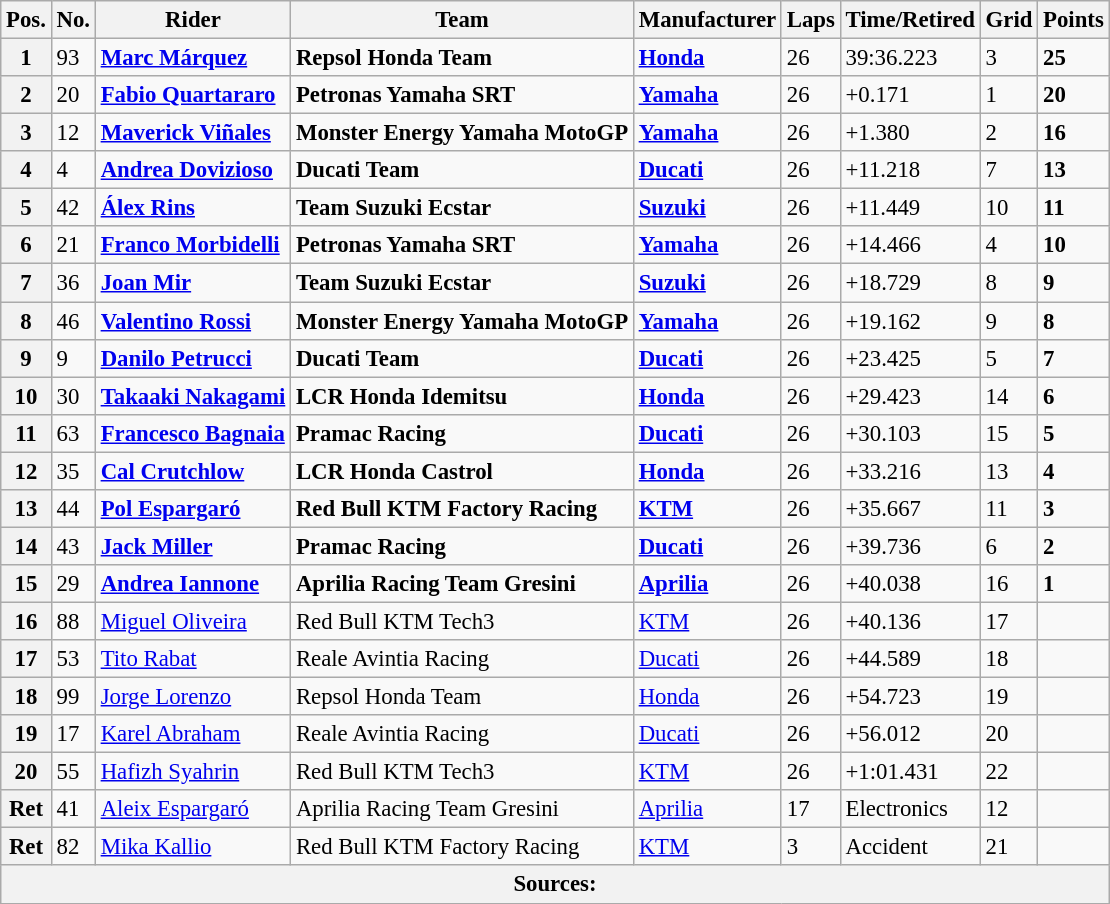<table class="wikitable" style="font-size: 95%;">
<tr>
<th>Pos.</th>
<th>No.</th>
<th>Rider</th>
<th>Team</th>
<th>Manufacturer</th>
<th>Laps</th>
<th>Time/Retired</th>
<th>Grid</th>
<th>Points</th>
</tr>
<tr>
<th>1</th>
<td>93</td>
<td> <strong><a href='#'>Marc Márquez</a></strong></td>
<td><strong>Repsol Honda Team</strong></td>
<td><strong><a href='#'>Honda</a></strong></td>
<td>26</td>
<td>39:36.223</td>
<td>3</td>
<td><strong>25</strong></td>
</tr>
<tr>
<th>2</th>
<td>20</td>
<td> <strong><a href='#'>Fabio Quartararo</a></strong></td>
<td><strong>Petronas Yamaha SRT</strong></td>
<td><strong><a href='#'>Yamaha</a></strong></td>
<td>26</td>
<td>+0.171</td>
<td>1</td>
<td><strong>20</strong></td>
</tr>
<tr>
<th>3</th>
<td>12</td>
<td> <strong><a href='#'>Maverick Viñales</a></strong></td>
<td><strong>Monster Energy Yamaha MotoGP</strong></td>
<td><strong><a href='#'>Yamaha</a></strong></td>
<td>26</td>
<td>+1.380</td>
<td>2</td>
<td><strong>16</strong></td>
</tr>
<tr>
<th>4</th>
<td>4</td>
<td> <strong><a href='#'>Andrea Dovizioso</a></strong></td>
<td><strong>Ducati Team</strong></td>
<td><strong><a href='#'>Ducati</a></strong></td>
<td>26</td>
<td>+11.218</td>
<td>7</td>
<td><strong>13</strong></td>
</tr>
<tr>
<th>5</th>
<td>42</td>
<td> <strong><a href='#'>Álex Rins</a></strong></td>
<td><strong>Team Suzuki Ecstar</strong></td>
<td><strong><a href='#'>Suzuki</a></strong></td>
<td>26</td>
<td>+11.449</td>
<td>10</td>
<td><strong>11</strong></td>
</tr>
<tr>
<th>6</th>
<td>21</td>
<td> <strong><a href='#'>Franco Morbidelli</a></strong></td>
<td><strong>Petronas Yamaha SRT</strong></td>
<td><strong><a href='#'>Yamaha</a></strong></td>
<td>26</td>
<td>+14.466</td>
<td>4</td>
<td><strong>10</strong></td>
</tr>
<tr>
<th>7</th>
<td>36</td>
<td> <strong><a href='#'>Joan Mir</a></strong></td>
<td><strong>Team Suzuki Ecstar</strong></td>
<td><strong><a href='#'>Suzuki</a></strong></td>
<td>26</td>
<td>+18.729</td>
<td>8</td>
<td><strong>9</strong></td>
</tr>
<tr>
<th>8</th>
<td>46</td>
<td> <strong><a href='#'>Valentino Rossi</a></strong></td>
<td><strong>Monster Energy Yamaha MotoGP</strong></td>
<td><strong><a href='#'>Yamaha</a></strong></td>
<td>26</td>
<td>+19.162</td>
<td>9</td>
<td><strong>8</strong></td>
</tr>
<tr>
<th>9</th>
<td>9</td>
<td> <strong><a href='#'>Danilo Petrucci</a></strong></td>
<td><strong>Ducati Team</strong></td>
<td><strong><a href='#'>Ducati</a></strong></td>
<td>26</td>
<td>+23.425</td>
<td>5</td>
<td><strong>7</strong></td>
</tr>
<tr>
<th>10</th>
<td>30</td>
<td> <strong><a href='#'>Takaaki Nakagami</a></strong></td>
<td><strong>LCR Honda Idemitsu</strong></td>
<td><strong><a href='#'>Honda</a></strong></td>
<td>26</td>
<td>+29.423</td>
<td>14</td>
<td><strong>6</strong></td>
</tr>
<tr>
<th>11</th>
<td>63</td>
<td> <strong><a href='#'>Francesco Bagnaia</a></strong></td>
<td><strong>Pramac Racing</strong></td>
<td><strong><a href='#'>Ducati</a></strong></td>
<td>26</td>
<td>+30.103</td>
<td>15</td>
<td><strong>5</strong></td>
</tr>
<tr>
<th>12</th>
<td>35</td>
<td> <strong><a href='#'>Cal Crutchlow</a></strong></td>
<td><strong>LCR Honda Castrol</strong></td>
<td><strong><a href='#'>Honda</a></strong></td>
<td>26</td>
<td>+33.216</td>
<td>13</td>
<td><strong>4</strong></td>
</tr>
<tr>
<th>13</th>
<td>44</td>
<td> <strong><a href='#'>Pol Espargaró</a></strong></td>
<td><strong>Red Bull KTM Factory Racing</strong></td>
<td><strong><a href='#'>KTM</a></strong></td>
<td>26</td>
<td>+35.667</td>
<td>11</td>
<td><strong>3</strong></td>
</tr>
<tr>
<th>14</th>
<td>43</td>
<td> <strong><a href='#'>Jack Miller</a></strong></td>
<td><strong>Pramac Racing</strong></td>
<td><strong><a href='#'>Ducati</a></strong></td>
<td>26</td>
<td>+39.736</td>
<td>6</td>
<td><strong>2</strong></td>
</tr>
<tr>
<th>15</th>
<td>29</td>
<td> <strong><a href='#'>Andrea Iannone</a></strong></td>
<td><strong>Aprilia Racing Team Gresini</strong></td>
<td><strong><a href='#'>Aprilia</a></strong></td>
<td>26</td>
<td>+40.038</td>
<td>16</td>
<td><strong>1</strong></td>
</tr>
<tr>
<th>16</th>
<td>88</td>
<td> <a href='#'>Miguel Oliveira</a></td>
<td>Red Bull KTM Tech3</td>
<td><a href='#'>KTM</a></td>
<td>26</td>
<td>+40.136</td>
<td>17</td>
<td></td>
</tr>
<tr>
<th>17</th>
<td>53</td>
<td> <a href='#'>Tito Rabat</a></td>
<td>Reale Avintia Racing</td>
<td><a href='#'>Ducati</a></td>
<td>26</td>
<td>+44.589</td>
<td>18</td>
<td></td>
</tr>
<tr>
<th>18</th>
<td>99</td>
<td> <a href='#'>Jorge Lorenzo</a></td>
<td>Repsol Honda Team</td>
<td><a href='#'>Honda</a></td>
<td>26</td>
<td>+54.723</td>
<td>19</td>
<td></td>
</tr>
<tr>
<th>19</th>
<td>17</td>
<td> <a href='#'>Karel Abraham</a></td>
<td>Reale Avintia Racing</td>
<td><a href='#'>Ducati</a></td>
<td>26</td>
<td>+56.012</td>
<td>20</td>
<td></td>
</tr>
<tr>
<th>20</th>
<td>55</td>
<td> <a href='#'>Hafizh Syahrin</a></td>
<td>Red Bull KTM Tech3</td>
<td><a href='#'>KTM</a></td>
<td>26</td>
<td>+1:01.431</td>
<td>22</td>
<td></td>
</tr>
<tr>
<th>Ret</th>
<td>41</td>
<td> <a href='#'>Aleix Espargaró</a></td>
<td>Aprilia Racing Team Gresini</td>
<td><a href='#'>Aprilia</a></td>
<td>17</td>
<td>Electronics</td>
<td>12</td>
<td></td>
</tr>
<tr>
<th>Ret</th>
<td>82</td>
<td> <a href='#'>Mika Kallio</a></td>
<td>Red Bull KTM Factory Racing</td>
<td><a href='#'>KTM</a></td>
<td>3</td>
<td>Accident</td>
<td>21</td>
<td></td>
</tr>
<tr>
<th colspan=9>Sources: </th>
</tr>
</table>
